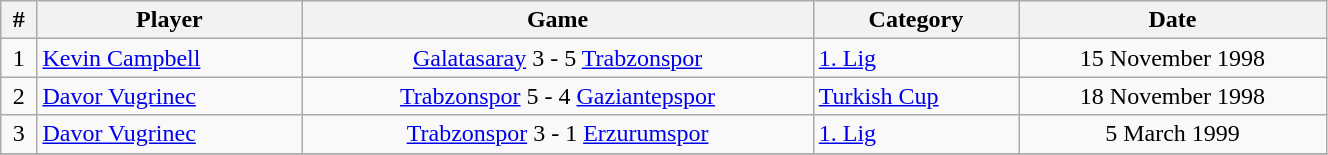<table width=70% class="wikitable" align="center" style="text-align: center;">
<tr>
<th>#</th>
<th>Player</th>
<th>Game</th>
<th>Category</th>
<th>Date</th>
</tr>
<tr>
<td>1</td>
<td align="left"> <a href='#'>Kevin Campbell</a></td>
<td><a href='#'>Galatasaray</a> 3 - 5 <a href='#'>Trabzonspor</a></td>
<td align="left"><a href='#'>1. Lig</a></td>
<td>15 November 1998</td>
</tr>
<tr>
<td>2</td>
<td align="left"> <a href='#'>Davor Vugrinec</a></td>
<td><a href='#'>Trabzonspor</a> 5 - 4 <a href='#'>Gaziantepspor</a></td>
<td align="left"><a href='#'>Turkish Cup</a></td>
<td>18 November 1998</td>
</tr>
<tr>
<td>3</td>
<td align="left"> <a href='#'>Davor Vugrinec</a></td>
<td><a href='#'>Trabzonspor</a> 3 - 1 <a href='#'>Erzurumspor</a></td>
<td align="left"><a href='#'>1. Lig</a></td>
<td>5 March 1999</td>
</tr>
<tr>
</tr>
</table>
